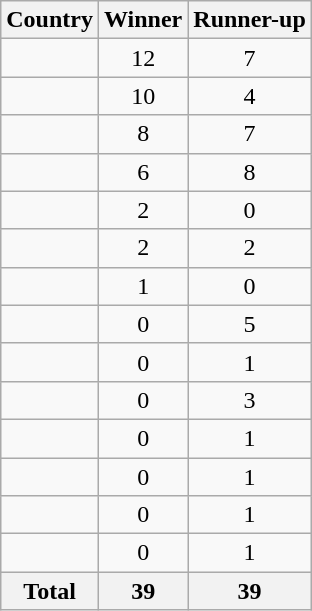<table class="wikitable sortable" style="text-align:center">
<tr>
<th>Country</th>
<th>Winner</th>
<th>Runner-up</th>
</tr>
<tr>
<td align=left></td>
<td>12</td>
<td>7</td>
</tr>
<tr>
<td align=left></td>
<td>10</td>
<td>4</td>
</tr>
<tr>
<td align=left></td>
<td>8</td>
<td>7</td>
</tr>
<tr>
<td align=left></td>
<td>6</td>
<td>8</td>
</tr>
<tr>
<td align=left></td>
<td>2</td>
<td>0</td>
</tr>
<tr>
<td align=left></td>
<td>2</td>
<td>2</td>
</tr>
<tr>
<td align=left></td>
<td>1</td>
<td>0</td>
</tr>
<tr>
<td align=left></td>
<td>0</td>
<td>5</td>
</tr>
<tr>
<td align=left></td>
<td>0</td>
<td>1</td>
</tr>
<tr>
<td align=left></td>
<td>0</td>
<td>3</td>
</tr>
<tr>
<td align=left></td>
<td>0</td>
<td>1</td>
</tr>
<tr>
<td align=left></td>
<td>0</td>
<td>1</td>
</tr>
<tr>
<td align=left></td>
<td>0</td>
<td>1</td>
</tr>
<tr>
<td align=left></td>
<td>0</td>
<td>1</td>
</tr>
<tr>
<th>Total</th>
<th>39</th>
<th>39</th>
</tr>
</table>
